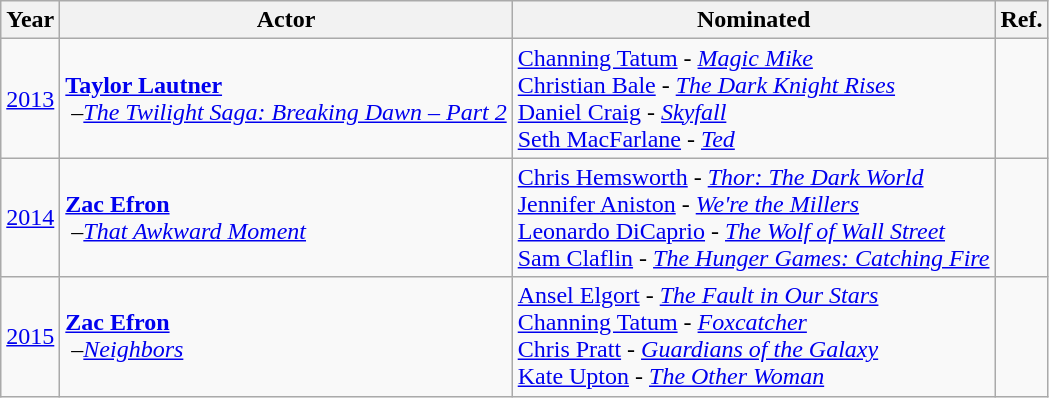<table class="wikitable">
<tr>
<th>Year</th>
<th>Actor <br></th>
<th>Nominated</th>
<th>Ref.</th>
</tr>
<tr>
<td><a href='#'>2013</a></td>
<td><strong><a href='#'>Taylor Lautner</a></strong> <br> –<em><a href='#'>The Twilight Saga: Breaking Dawn – Part 2</a></em></td>
<td><a href='#'>Channing Tatum</a> - <em><a href='#'>Magic Mike</a></em> <br> <a href='#'>Christian Bale</a> - <em><a href='#'>The Dark Knight Rises</a></em> <br> <a href='#'>Daniel Craig</a> - <em><a href='#'>Skyfall</a></em> <br> <a href='#'>Seth MacFarlane</a> - <em><a href='#'>Ted</a></em></td>
<td></td>
</tr>
<tr>
<td><a href='#'>2014</a></td>
<td><strong><a href='#'>Zac Efron</a></strong> <br> –<em><a href='#'>That Awkward Moment</a></em></td>
<td><a href='#'>Chris Hemsworth</a> - <em><a href='#'>Thor: The Dark World</a></em> <br> <a href='#'>Jennifer Aniston</a> - <em><a href='#'>We're the Millers</a></em> <br> <a href='#'>Leonardo DiCaprio</a> - <em><a href='#'>The Wolf of Wall Street</a></em> <br> <a href='#'>Sam Claflin</a> - <em><a href='#'>The Hunger Games: Catching Fire</a></em></td>
<td></td>
</tr>
<tr>
<td><a href='#'>2015</a></td>
<td><strong><a href='#'>Zac Efron</a></strong> <br> –<em><a href='#'>Neighbors</a></em></td>
<td><a href='#'>Ansel Elgort</a> - <em><a href='#'>The Fault in Our Stars</a></em> <br> <a href='#'>Channing Tatum</a> - <em><a href='#'>Foxcatcher</a></em> <br> <a href='#'>Chris Pratt</a> - <em><a href='#'>Guardians of the Galaxy</a></em> <br> <a href='#'>Kate Upton</a> - <em><a href='#'>The Other Woman</a></em></td>
<td></td>
</tr>
</table>
